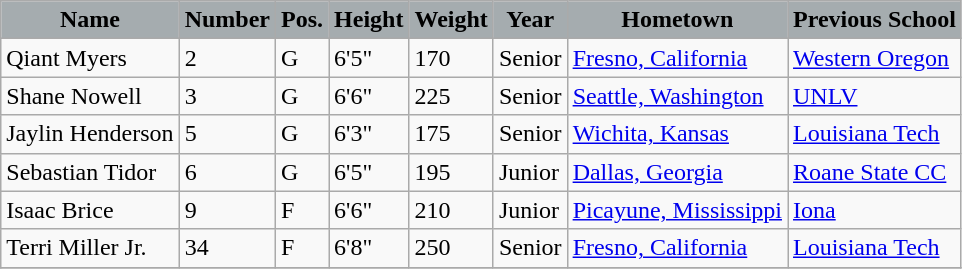<table class="wikitable sortable" border="1">
<tr align=center>
<th style="background:#A5ACAF; color:#000000;">Name</th>
<th style="background:#A5ACAF; color:#000000;">Number</th>
<th style="background:#A5ACAF; color:#000000;">Pos.</th>
<th style="background:#A5ACAF; color:#000000;">Height</th>
<th style="background:#A5ACAF; color:#000000;">Weight</th>
<th style="background:#A5ACAF; color:#000000;">Year</th>
<th style="background:#A5ACAF; color:#000000;">Hometown</th>
<th style="background:#A5ACAF; color:#000000;" class="unsortable">Previous School</th>
</tr>
<tr>
<td>Qiant Myers</td>
<td>2</td>
<td>G</td>
<td>6'5"</td>
<td>170</td>
<td>Senior</td>
<td><a href='#'>Fresno, California</a></td>
<td><a href='#'>Western Oregon</a></td>
</tr>
<tr>
<td>Shane Nowell</td>
<td>3</td>
<td>G</td>
<td>6'6"</td>
<td>225</td>
<td>Senior</td>
<td><a href='#'>Seattle, Washington</a></td>
<td><a href='#'>UNLV</a></td>
</tr>
<tr>
<td>Jaylin Henderson</td>
<td>5</td>
<td>G</td>
<td>6'3"</td>
<td>175</td>
<td>Senior</td>
<td><a href='#'>Wichita, Kansas</a></td>
<td><a href='#'>Louisiana Tech</a></td>
</tr>
<tr>
<td>Sebastian Tidor</td>
<td>6</td>
<td>G</td>
<td>6'5"</td>
<td>195</td>
<td>Junior</td>
<td><a href='#'>Dallas, Georgia</a></td>
<td><a href='#'>Roane State CC</a></td>
</tr>
<tr>
<td>Isaac Brice</td>
<td>9</td>
<td>F</td>
<td>6'6"</td>
<td>210</td>
<td>Junior</td>
<td><a href='#'>Picayune, Mississippi</a></td>
<td><a href='#'>Iona</a></td>
</tr>
<tr>
<td>Terri Miller Jr.</td>
<td>34</td>
<td>F</td>
<td>6'8"</td>
<td>250</td>
<td>Senior</td>
<td><a href='#'>Fresno, California</a></td>
<td><a href='#'>Louisiana Tech</a></td>
</tr>
<tr>
</tr>
</table>
